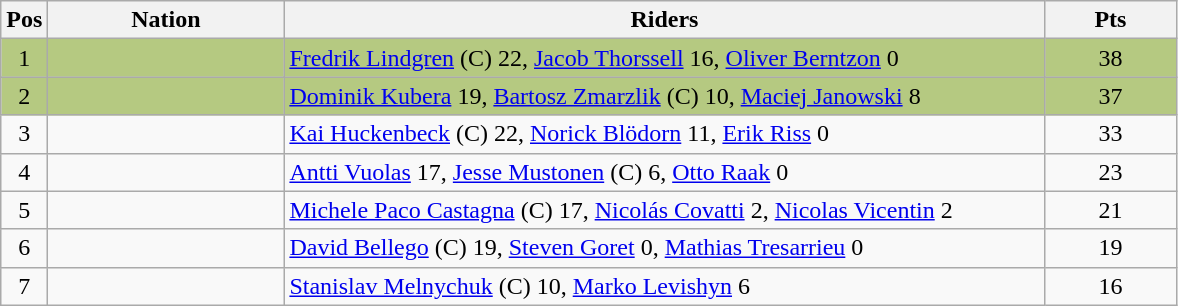<table class="wikitable" style="font-size: 100%">
<tr>
<th width=20>Pos</th>
<th width=150>Nation</th>
<th width=500>Riders</th>
<th width=80>Pts</th>
</tr>
<tr align=center style="background-color: #b5c981;">
<td>1</td>
<td align="left"></td>
<td align="left"><a href='#'>Fredrik Lindgren</a> (C) 22, <a href='#'>Jacob Thorssell</a> 16, <a href='#'>Oliver Berntzon</a> 0</td>
<td>38</td>
</tr>
<tr align=center style="background-color: #b5c981;">
<td>2</td>
<td align="left"></td>
<td align="left"><a href='#'>Dominik Kubera</a> 19, <a href='#'>Bartosz Zmarzlik</a> (C) 10, <a href='#'>Maciej Janowski</a> 8</td>
<td>37</td>
</tr>
<tr align=center >
<td>3</td>
<td align="left"></td>
<td align="left"><a href='#'>Kai Huckenbeck</a> (C) 22, <a href='#'>Norick Blödorn</a> 11, <a href='#'>Erik Riss</a> 0</td>
<td>33</td>
</tr>
<tr align=center >
<td>4</td>
<td align="left"></td>
<td align="left"><a href='#'>Antti Vuolas</a> 17, <a href='#'>Jesse Mustonen</a> (C) 6, <a href='#'>Otto Raak</a> 0</td>
<td>23</td>
</tr>
<tr align=center>
<td>5</td>
<td align="left"></td>
<td align="left"><a href='#'>Michele Paco Castagna</a> (C) 17, <a href='#'>Nicolás Covatti</a> 2, <a href='#'>Nicolas Vicentin</a> 2</td>
<td>21</td>
</tr>
<tr align=center>
<td>6</td>
<td align="left"></td>
<td align="left"><a href='#'>David Bellego</a> (C) 19, <a href='#'>Steven Goret</a> 0, <a href='#'>Mathias Tresarrieu</a> 0</td>
<td>19</td>
</tr>
<tr align=center>
<td>7</td>
<td align="left"></td>
<td align="left"><a href='#'>Stanislav Melnychuk</a> (C) 10, <a href='#'>Marko Levishyn</a> 6</td>
<td>16</td>
</tr>
</table>
